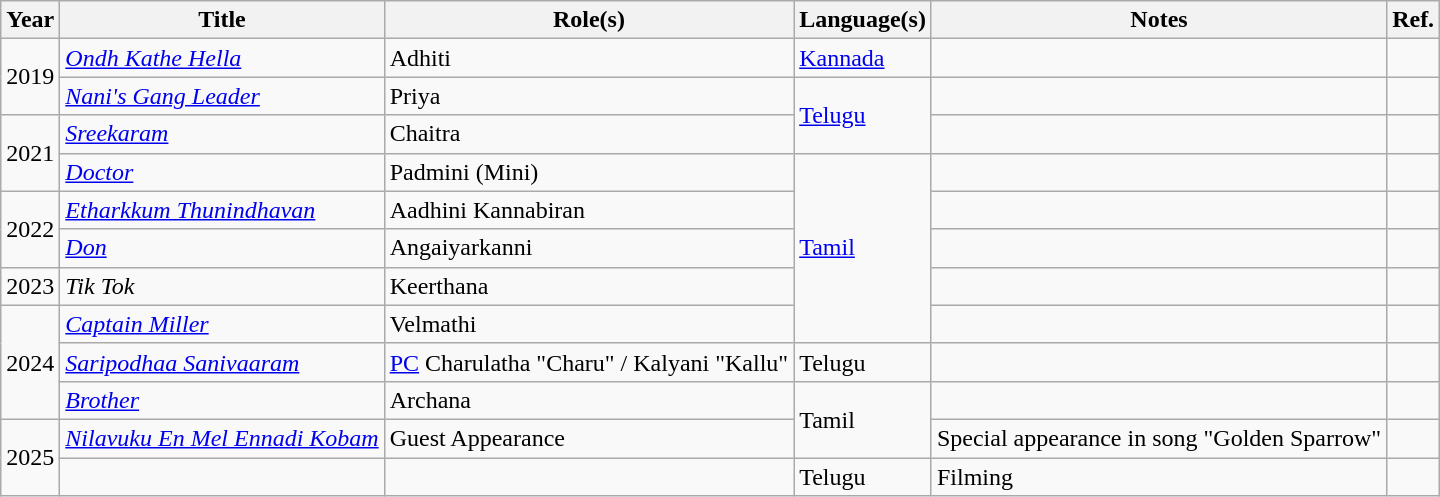<table class="wikitable sortable">
<tr>
<th>Year</th>
<th>Title</th>
<th>Role(s)</th>
<th>Language(s)</th>
<th class="unsortable">Notes</th>
<th class="unsortable">Ref.</th>
</tr>
<tr>
<td rowspan="2">2019</td>
<td><em><a href='#'>Ondh Kathe Hella</a></em></td>
<td>Adhiti</td>
<td><a href='#'>Kannada</a></td>
<td></td>
<td></td>
</tr>
<tr>
<td><em><a href='#'>Nani's Gang Leader</a></em></td>
<td>Priya</td>
<td rowspan="2"><a href='#'>Telugu</a></td>
<td></td>
<td></td>
</tr>
<tr>
<td rowspan="2">2021</td>
<td><em><a href='#'>Sreekaram</a></em></td>
<td>Chaitra</td>
<td></td>
<td></td>
</tr>
<tr>
<td><em><a href='#'>Doctor</a></em></td>
<td>Padmini (Mini)</td>
<td rowspan="5"><a href='#'>Tamil</a></td>
<td></td>
<td></td>
</tr>
<tr>
<td rowspan="2">2022</td>
<td><em><a href='#'>Etharkkum Thunindhavan</a></em></td>
<td>Aadhini Kannabiran</td>
<td></td>
<td></td>
</tr>
<tr>
<td><em><a href='#'>Don</a></em></td>
<td>Angaiyarkanni</td>
<td></td>
<td></td>
</tr>
<tr>
<td>2023</td>
<td><em>Tik Tok</em></td>
<td>Keerthana</td>
<td></td>
<td></td>
</tr>
<tr>
<td rowspan=3>2024</td>
<td><em><a href='#'>Captain Miller</a></em></td>
<td>Velmathi</td>
<td></td>
<td></td>
</tr>
<tr>
<td><em><a href='#'>Saripodhaa Sanivaaram</a></em></td>
<td><a href='#'>PC</a> Charulatha "Charu" / Kalyani "Kallu"</td>
<td>Telugu</td>
<td></td>
<td></td>
</tr>
<tr>
<td><em><a href='#'>Brother</a></em></td>
<td>Archana</td>
<td rowspan="2">Tamil</td>
<td></td>
<td></td>
</tr>
<tr>
<td rowspan="2">2025</td>
<td><em><a href='#'>Nilavuku En Mel Ennadi Kobam</a></em></td>
<td>Guest Appearance</td>
<td>Special appearance in song "Golden Sparrow"</td>
<td></td>
</tr>
<tr>
<td></td>
<td></td>
<td>Telugu</td>
<td>Filming</td>
<td></td>
</tr>
</table>
